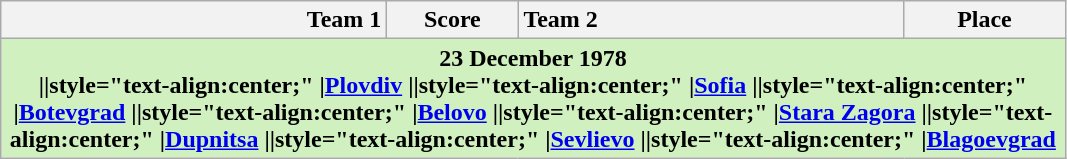<table class="wikitable">
<tr>
<th width="250" style="text-align:right;">Team 1</th>
<th width="80" style="text-align:center;">Score</th>
<th width="250" style="text-align:left;">Team 2</th>
<th width="100" style="text-align:center;">Place</th>
</tr>
<tr>
<th colspan=4 style="background-color:#D0F0C0;"><strong>23 December 1978</strong><br>||style="text-align:center;" |<a href='#'>Plovdiv</a>
||style="text-align:center;" |<a href='#'>Sofia</a>
||style="text-align:center;" |<a href='#'>Botevgrad</a>
||style="text-align:center;" |<a href='#'>Belovo</a>
||style="text-align:center;" |<a href='#'>Stara Zagora</a>
||style="text-align:center;" |<a href='#'>Dupnitsa</a>
||style="text-align:center;" |<a href='#'>Sevlievo</a>
||style="text-align:center;" |<a href='#'>Blagoevgrad</a></th>
</tr>
</table>
